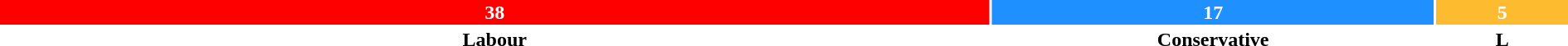<table style="width:100%; text-align:center;">
<tr style="color:white;">
<td style="background:red; width:63.3%;"><strong>38</strong></td>
<td style="background:dodgerblue; width:28.3%;"><strong>17</strong></td>
<td style="background:#FDBB30; width:8.4%;"><strong>5</strong></td>
</tr>
<tr>
<td><span><strong>Labour</strong></span></td>
<td><span><strong>Conservative</strong></span></td>
<td><span><strong>L</strong></span></td>
</tr>
</table>
